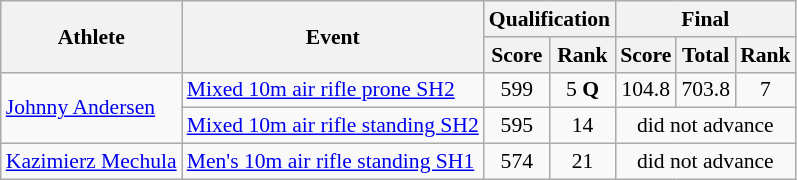<table class=wikitable style="font-size:90%">
<tr>
<th rowspan="2">Athlete</th>
<th rowspan="2">Event</th>
<th colspan="2">Qualification</th>
<th colspan="3">Final</th>
</tr>
<tr>
<th>Score</th>
<th>Rank</th>
<th>Score</th>
<th>Total</th>
<th>Rank</th>
</tr>
<tr>
<td rowspan="2"><a href='#'>Johnny Andersen</a></td>
<td><a href='#'>Mixed 10m air rifle prone SH2</a></td>
<td align=center>599</td>
<td align=center>5 <strong>Q</strong></td>
<td align=center>104.8</td>
<td align=center>703.8</td>
<td align=center>7</td>
</tr>
<tr>
<td><a href='#'>Mixed 10m air rifle standing SH2</a></td>
<td align=center>595</td>
<td align=center>14</td>
<td align=center colspan="3">did not advance</td>
</tr>
<tr>
<td><a href='#'>Kazimierz Mechula</a></td>
<td><a href='#'>Men's 10m air rifle standing SH1</a></td>
<td align=center>574</td>
<td align=center>21</td>
<td align=center colspan="3">did not advance</td>
</tr>
</table>
